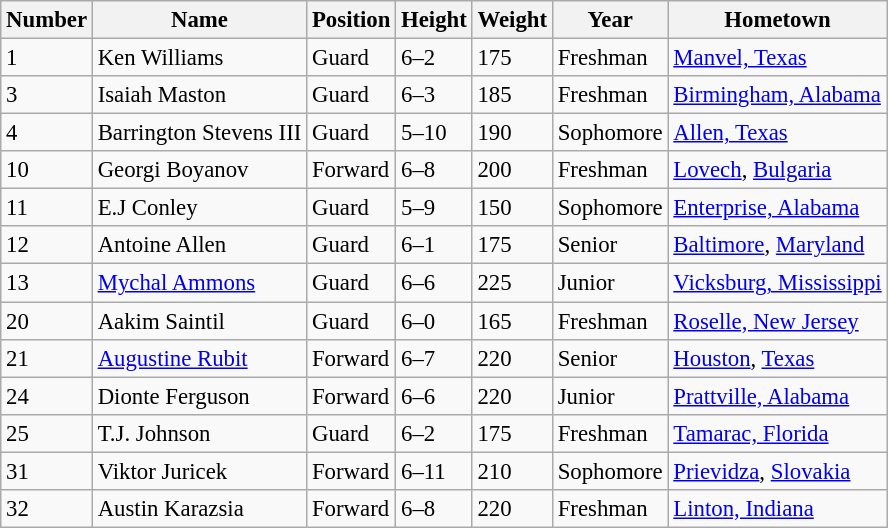<table class="wikitable" style="font-size: 95%;">
<tr>
<th>Number</th>
<th>Name</th>
<th>Position</th>
<th>Height</th>
<th>Weight</th>
<th>Year</th>
<th>Hometown</th>
</tr>
<tr>
<td>1</td>
<td>Ken Williams</td>
<td>Guard</td>
<td>6–2</td>
<td>175</td>
<td>Freshman</td>
<td><a href='#'>Manvel, Texas</a></td>
</tr>
<tr>
<td>3</td>
<td>Isaiah Maston</td>
<td>Guard</td>
<td>6–3</td>
<td>185</td>
<td>Freshman</td>
<td><a href='#'>Birmingham, Alabama</a></td>
</tr>
<tr>
<td>4</td>
<td>Barrington Stevens III</td>
<td>Guard</td>
<td>5–10</td>
<td>190</td>
<td>Sophomore</td>
<td><a href='#'>Allen, Texas</a></td>
</tr>
<tr>
<td>10</td>
<td>Georgi Boyanov</td>
<td>Forward</td>
<td>6–8</td>
<td>200</td>
<td>Freshman</td>
<td><a href='#'>Lovech</a>, <a href='#'>Bulgaria</a></td>
</tr>
<tr>
<td>11</td>
<td>E.J Conley</td>
<td>Guard</td>
<td>5–9</td>
<td>150</td>
<td>Sophomore</td>
<td><a href='#'>Enterprise, Alabama</a></td>
</tr>
<tr>
<td>12</td>
<td>Antoine Allen</td>
<td>Guard</td>
<td>6–1</td>
<td>175</td>
<td>Senior</td>
<td><a href='#'>Baltimore</a>, <a href='#'>Maryland</a></td>
</tr>
<tr>
<td>13</td>
<td><a href='#'>Mychal Ammons</a></td>
<td>Guard</td>
<td>6–6</td>
<td>225</td>
<td>Junior</td>
<td><a href='#'>Vicksburg, Mississippi</a></td>
</tr>
<tr>
<td>20</td>
<td>Aakim Saintil</td>
<td>Guard</td>
<td>6–0</td>
<td>165</td>
<td>Freshman</td>
<td><a href='#'>Roselle, New Jersey</a></td>
</tr>
<tr>
<td>21</td>
<td><a href='#'>Augustine Rubit</a></td>
<td>Forward</td>
<td>6–7</td>
<td>220</td>
<td>Senior</td>
<td><a href='#'>Houston</a>, <a href='#'>Texas</a></td>
</tr>
<tr>
<td>24</td>
<td>Dionte Ferguson</td>
<td>Forward</td>
<td>6–6</td>
<td>220</td>
<td>Junior</td>
<td><a href='#'>Prattville, Alabama</a></td>
</tr>
<tr>
<td>25</td>
<td>T.J. Johnson</td>
<td>Guard</td>
<td>6–2</td>
<td>175</td>
<td>Freshman</td>
<td><a href='#'>Tamarac, Florida</a></td>
</tr>
<tr>
<td>31</td>
<td>Viktor Juricek</td>
<td>Forward</td>
<td>6–11</td>
<td>210</td>
<td>Sophomore</td>
<td><a href='#'>Prievidza</a>, <a href='#'>Slovakia</a></td>
</tr>
<tr>
<td>32</td>
<td>Austin Karazsia</td>
<td>Forward</td>
<td>6–8</td>
<td>220</td>
<td>Freshman</td>
<td><a href='#'>Linton, Indiana</a></td>
</tr>
</table>
